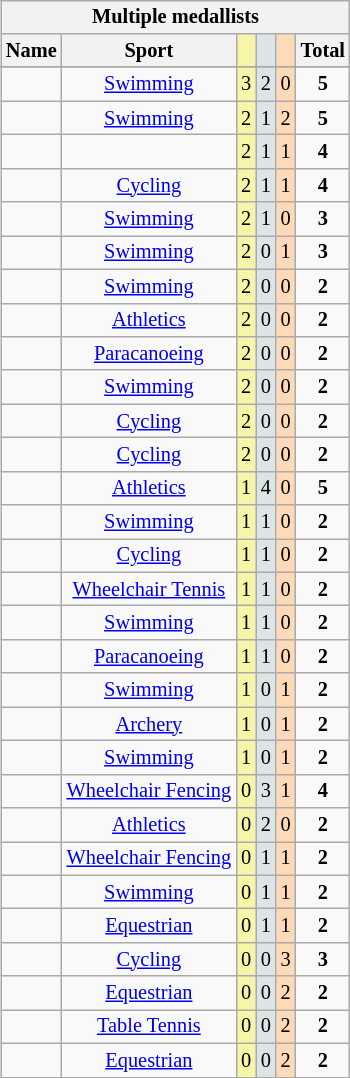<table class=wikitable style=font-size:85%;text-align:center;float:right>
<tr style="background:#efefef;">
<th colspan=7>Multiple medallists</th>
</tr>
<tr>
<th>Name</th>
<th>Sport</th>
<td bgcolor=F7F6A8></td>
<td bgcolor=DCE5E5></td>
<td bgcolor=FFDAB9></td>
<th>Total</th>
</tr>
<tr>
</tr>
<tr aligncenter>
<td align=left></td>
<td><a href='#'>Swimming</a></td>
<td style="background:#F7F6A8;">3</td>
<td style="background:#DCE5E5;">2</td>
<td style="background:#FFDAB9;">0</td>
<td><strong>5</strong></td>
</tr>
<tr aligncenter>
<td align=left></td>
<td><a href='#'>Swimming</a></td>
<td style="background:#F7F6A8;">2</td>
<td style="background:#DCE5E5;">1</td>
<td style="background:#FFDAB9;">2</td>
<td><strong>5</strong></td>
</tr>
<tr aligncenter>
<td align=left></td>
<td></td>
<td style="background:#F7F6A8;">2</td>
<td style="background:#DCE5E5;">1</td>
<td style="background:#FFDAB9;">1</td>
<td><strong>4</strong></td>
</tr>
<tr aligncenter>
<td align=left></td>
<td><a href='#'>Cycling</a></td>
<td style="background:#F7F6A8;">2</td>
<td style="background:#DCE5E5;">1</td>
<td style="background:#FFDAB9;">1</td>
<td><strong>4</strong></td>
</tr>
<tr aligncenter>
<td align=left></td>
<td><a href='#'>Swimming</a></td>
<td style="background:#F7F6A8;">2</td>
<td style="background:#DCE5E5;">1</td>
<td style="background:#FFDAB9;">0</td>
<td><strong>3</strong></td>
</tr>
<tr aligncenter>
<td align=left></td>
<td><a href='#'>Swimming</a></td>
<td style="background:#F7F6A8;">2</td>
<td style="background:#DCE5E5;">0</td>
<td style="background:#FFDAB9;">1</td>
<td><strong>3</strong></td>
</tr>
<tr aligncenter>
<td align=left></td>
<td><a href='#'>Swimming</a></td>
<td style="background:#F7F6A8;">2</td>
<td style="background:#DCE5E5;">0</td>
<td style="background:#FFDAB9;">0</td>
<td><strong>2</strong></td>
</tr>
<tr aligncenter>
<td align=left></td>
<td><a href='#'>Athletics</a></td>
<td style="background:#F7F6A8;">2</td>
<td style="background:#DCE5E5;">0</td>
<td style="background:#FFDAB9;">0</td>
<td><strong>2</strong></td>
</tr>
<tr aligncenter>
<td align=left></td>
<td><a href='#'>Paracanoeing</a></td>
<td style="background:#F7F6A8;">2</td>
<td style="background:#DCE5E5;">0</td>
<td style="background:#FFDAB9;">0</td>
<td><strong>2</strong></td>
</tr>
<tr aligncenter>
<td align=left></td>
<td><a href='#'>Swimming</a></td>
<td style="background:#F7F6A8;">2</td>
<td style="background:#DCE5E5;">0</td>
<td style="background:#FFDAB9;">0</td>
<td><strong>2</strong></td>
</tr>
<tr aligncenter>
<td align=left></td>
<td><a href='#'>Cycling</a></td>
<td style="background:#F7F6A8;">2</td>
<td style="background:#DCE5E5;">0</td>
<td style="background:#FFDAB9;">0</td>
<td><strong>2</strong></td>
</tr>
<tr aligncenter>
<td align=left></td>
<td><a href='#'>Cycling</a></td>
<td style="background:#F7F6A8;">2</td>
<td style="background:#DCE5E5;">0</td>
<td style="background:#FFDAB9;">0</td>
<td><strong>2</strong></td>
</tr>
<tr aligncenter>
<td align=left></td>
<td><a href='#'>Athletics</a></td>
<td style="background:#F7F6A8;">1</td>
<td style="background:#DCE5E5;">4</td>
<td style="background:#FFDAB9;">0</td>
<td><strong>5</strong></td>
</tr>
<tr aligncenter>
<td align=left></td>
<td><a href='#'>Swimming</a></td>
<td style="background:#F7F6A8;">1</td>
<td style="background:#DCE5E5;">1</td>
<td style="background:#FFDAB9;">0</td>
<td><strong>2</strong></td>
</tr>
<tr aligncenter>
<td align=left></td>
<td><a href='#'>Cycling</a></td>
<td style="background:#F7F6A8;">1</td>
<td style="background:#DCE5E5;">1</td>
<td style="background:#FFDAB9;">0</td>
<td><strong>2</strong></td>
</tr>
<tr aligncenter>
<td align=left></td>
<td><a href='#'>Wheelchair Tennis</a></td>
<td style="background:#F7F6A8;">1</td>
<td style="background:#DCE5E5;">1</td>
<td style="background:#FFDAB9;">0</td>
<td><strong>2</strong></td>
</tr>
<tr aligncenter>
<td align=left></td>
<td><a href='#'>Swimming</a></td>
<td style="background:#F7F6A8;">1</td>
<td style="background:#DCE5E5;">1</td>
<td style="background:#FFDAB9;">0</td>
<td><strong>2</strong></td>
</tr>
<tr aligncenter>
<td align=left></td>
<td><a href='#'>Paracanoeing</a></td>
<td style="background:#F7F6A8;">1</td>
<td style="background:#DCE5E5;">1</td>
<td style="background:#FFDAB9;">0</td>
<td><strong>2</strong></td>
</tr>
<tr aligncenter>
<td align=left></td>
<td><a href='#'>Swimming</a></td>
<td style="background:#F7F6A8;">1</td>
<td style="background:#DCE5E5;">0</td>
<td style="background:#FFDAB9;">1</td>
<td><strong>2</strong></td>
</tr>
<tr aligncenter>
<td align=left></td>
<td><a href='#'>Archery</a></td>
<td style="background:#F7F6A8;">1</td>
<td style="background:#DCE5E5;">0</td>
<td style="background:#FFDAB9;">1</td>
<td><strong>2</strong></td>
</tr>
<tr aligncenter>
<td align=left></td>
<td><a href='#'>Swimming</a></td>
<td style="background:#F7F6A8;">1</td>
<td style="background:#DCE5E5;">0</td>
<td style="background:#FFDAB9;">1</td>
<td><strong>2</strong></td>
</tr>
<tr aligncenter>
<td align=left></td>
<td><a href='#'>Wheelchair Fencing</a></td>
<td style="background:#F7F6A8;">0</td>
<td style="background:#DCE5E5;">3</td>
<td style="background:#FFDAB9;">1</td>
<td><strong>4</strong></td>
</tr>
<tr aligncenter>
<td align=left></td>
<td><a href='#'>Athletics</a></td>
<td style="background:#F7F6A8;">0</td>
<td style="background:#DCE5E5;">2</td>
<td style="background:#FFDAB9;">0</td>
<td><strong>2</strong></td>
</tr>
<tr aligncenter>
<td align=left></td>
<td><a href='#'>Wheelchair Fencing</a></td>
<td style="background:#F7F6A8;">0</td>
<td style="background:#DCE5E5;">1</td>
<td style="background:#FFDAB9;">1</td>
<td><strong>2</strong></td>
</tr>
<tr aligncenter>
<td align=left></td>
<td><a href='#'>Swimming</a></td>
<td style="background:#F7F6A8;">0</td>
<td style="background:#DCE5E5;">1</td>
<td style="background:#FFDAB9;">1</td>
<td><strong>2</strong></td>
</tr>
<tr aligncenter>
<td align=left></td>
<td><a href='#'>Equestrian</a></td>
<td style="background:#F7F6A8;">0</td>
<td style="background:#DCE5E5;">1</td>
<td style="background:#FFDAB9;">1</td>
<td><strong>2</strong></td>
</tr>
<tr aligncenter>
<td align=left></td>
<td><a href='#'>Cycling</a></td>
<td style="background:#F7F6A8;">0</td>
<td style="background:#DCE5E5;">0</td>
<td style="background:#FFDAB9;">3</td>
<td><strong>3</strong></td>
</tr>
<tr aligncenter>
<td align=left></td>
<td><a href='#'>Equestrian</a></td>
<td style="background:#F7F6A8;">0</td>
<td style="background:#DCE5E5;">0</td>
<td style="background:#FFDAB9;">2</td>
<td><strong>2</strong></td>
</tr>
<tr aligncenter>
<td align=left></td>
<td><a href='#'>Table Tennis</a></td>
<td style="background:#F7F6A8;">0</td>
<td style="background:#DCE5E5;">0</td>
<td style="background:#FFDAB9;">2</td>
<td><strong>2</strong></td>
</tr>
<tr aligncenter>
<td align=left></td>
<td><a href='#'>Equestrian</a></td>
<td style="background:#F7F6A8;">0</td>
<td style="background:#DCE5E5;">0</td>
<td style="background:#FFDAB9;">2</td>
<td><strong>2</strong></td>
</tr>
</table>
